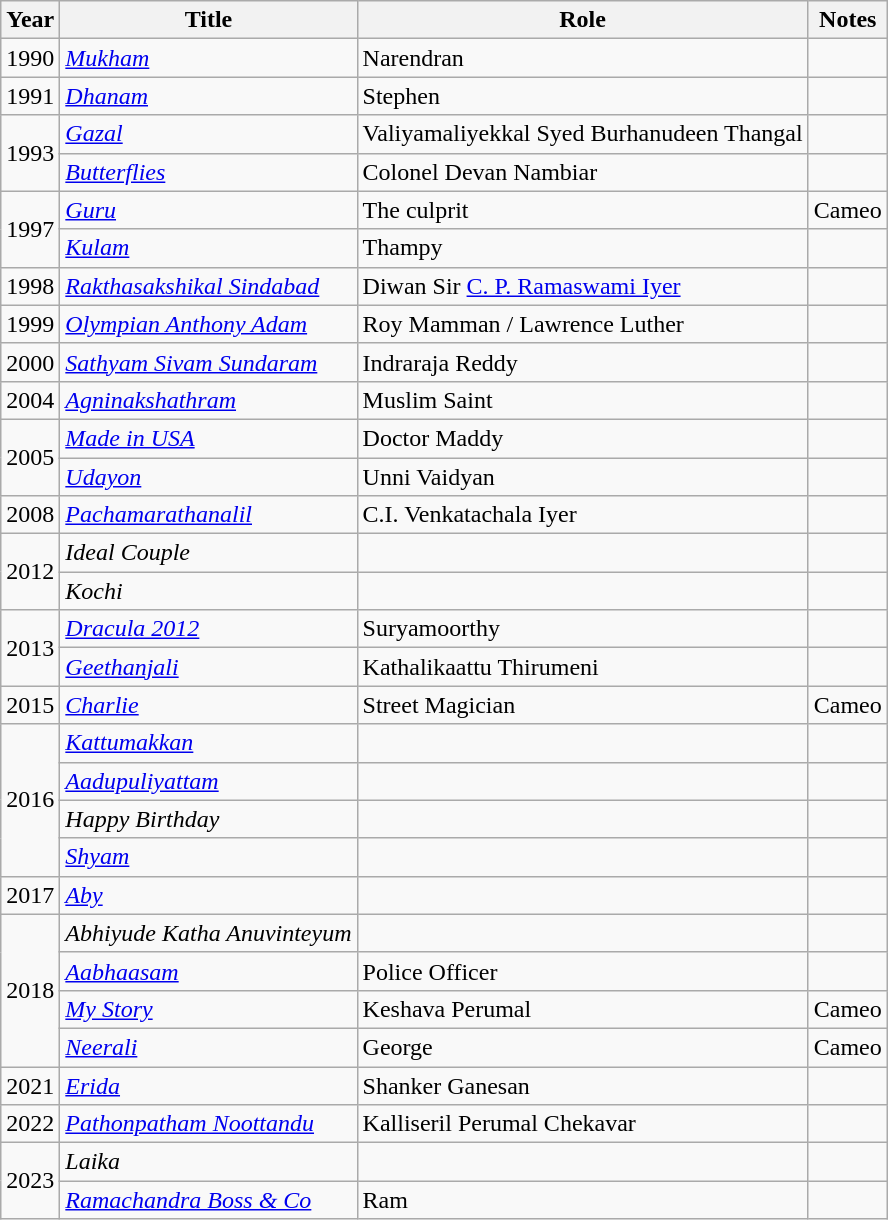<table class="wikitable sortable">
<tr>
<th>Year</th>
<th>Title</th>
<th>Role</th>
<th class="unsortable">Notes</th>
</tr>
<tr>
<td>1990</td>
<td><em><a href='#'>Mukham</a></em></td>
<td>Narendran</td>
<td></td>
</tr>
<tr>
<td>1991</td>
<td><em><a href='#'>Dhanam</a></em></td>
<td>Stephen</td>
<td></td>
</tr>
<tr>
<td rowspan=2>1993</td>
<td><em><a href='#'>Gazal</a></em></td>
<td>Valiyamaliyekkal Syed Burhanudeen Thangal</td>
<td></td>
</tr>
<tr>
<td><em><a href='#'>Butterflies</a></em></td>
<td>Colonel Devan Nambiar</td>
<td></td>
</tr>
<tr>
<td rowspan=2>1997</td>
<td><em><a href='#'>Guru</a></em></td>
<td>The culprit</td>
<td>Cameo</td>
</tr>
<tr>
<td><em><a href='#'>Kulam</a></em></td>
<td>Thampy</td>
<td></td>
</tr>
<tr>
<td>1998</td>
<td><em><a href='#'>Rakthasakshikal Sindabad</a></em></td>
<td>Diwan Sir <a href='#'>C. P. Ramaswami Iyer</a></td>
<td></td>
</tr>
<tr>
<td>1999</td>
<td><em><a href='#'>Olympian Anthony Adam</a></em></td>
<td>Roy Mamman / Lawrence Luther</td>
<td></td>
</tr>
<tr>
<td>2000</td>
<td><em><a href='#'>Sathyam Sivam Sundaram</a></em></td>
<td>Indraraja Reddy</td>
<td></td>
</tr>
<tr>
<td>2004</td>
<td><em><a href='#'>Agninakshathram</a></em></td>
<td>Muslim Saint</td>
<td></td>
</tr>
<tr>
<td rowspan=2>2005</td>
<td><em><a href='#'>Made in USA</a></em></td>
<td>Doctor Maddy</td>
<td></td>
</tr>
<tr>
<td><em><a href='#'>Udayon</a></em></td>
<td>Unni Vaidyan</td>
<td></td>
</tr>
<tr>
<td>2008</td>
<td><em><a href='#'>Pachamarathanalil</a></em></td>
<td>C.I. Venkatachala Iyer</td>
<td></td>
</tr>
<tr>
<td rowspan=2>2012</td>
<td><em>Ideal Couple</em></td>
<td></td>
<td></td>
</tr>
<tr>
<td><em>Kochi</em></td>
<td></td>
<td></td>
</tr>
<tr>
<td rowspan=2>2013</td>
<td><em><a href='#'>Dracula 2012</a></em></td>
<td>Suryamoorthy</td>
<td></td>
</tr>
<tr>
<td><em><a href='#'>Geethanjali</a></em></td>
<td>Kathalikaattu Thirumeni</td>
<td></td>
</tr>
<tr>
<td>2015</td>
<td><em><a href='#'>Charlie</a></em></td>
<td>Street Magician</td>
<td>Cameo</td>
</tr>
<tr>
<td rowspan=4>2016</td>
<td><em><a href='#'>Kattumakkan</a></em></td>
<td></td>
<td></td>
</tr>
<tr>
<td><em><a href='#'>Aadupuliyattam</a></em></td>
<td></td>
<td></td>
</tr>
<tr>
<td><em>Happy Birthday</em></td>
<td></td>
<td></td>
</tr>
<tr>
<td><em><a href='#'>Shyam</a></em></td>
<td></td>
<td></td>
</tr>
<tr>
<td>2017</td>
<td><em><a href='#'>Aby</a></em></td>
<td></td>
<td></td>
</tr>
<tr>
<td rowspan=4>2018</td>
<td><em>Abhiyude Katha Anuvinteyum</em></td>
<td></td>
<td></td>
</tr>
<tr>
<td><em><a href='#'>Aabhaasam</a></em></td>
<td>Police Officer</td>
<td></td>
</tr>
<tr>
<td><em><a href='#'>My Story</a></em></td>
<td>Keshava Perumal</td>
<td>Cameo</td>
</tr>
<tr>
<td><em><a href='#'>Neerali</a></em></td>
<td>George</td>
<td>Cameo</td>
</tr>
<tr>
<td>2021</td>
<td><em><a href='#'>Erida</a></em></td>
<td>Shanker Ganesan</td>
<td></td>
</tr>
<tr>
<td>2022</td>
<td><em><a href='#'>Pathonpatham Noottandu</a></em></td>
<td>Kalliseril Perumal Chekavar</td>
<td></td>
</tr>
<tr>
<td rowspan =2>2023</td>
<td><em>Laika</em></td>
<td></td>
<td></td>
</tr>
<tr>
<td><em><a href='#'>Ramachandra Boss & Co</a></em></td>
<td>Ram</td>
<td></td>
</tr>
</table>
